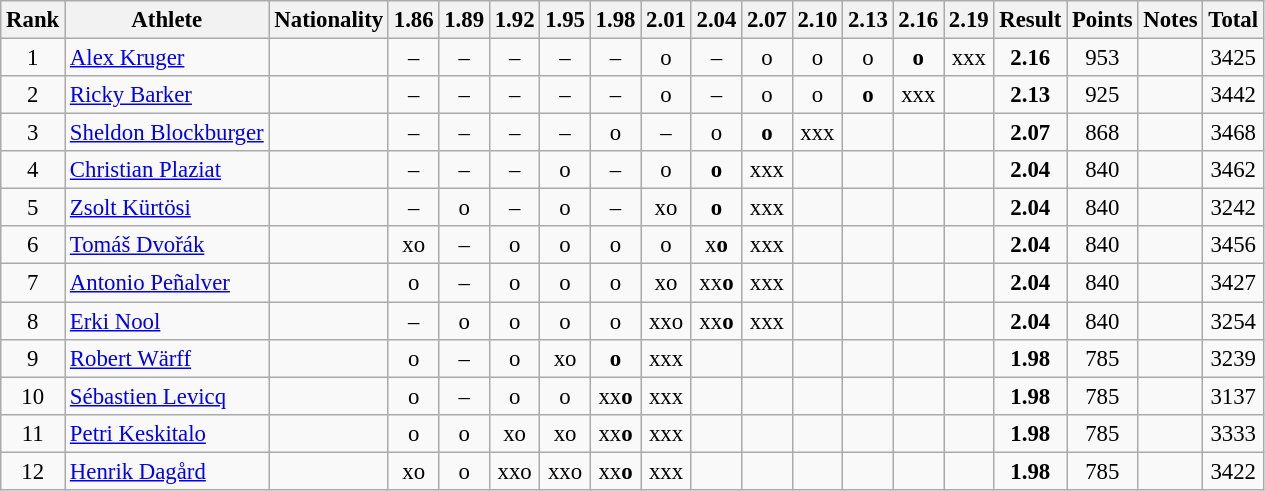<table class="wikitable sortable" style="text-align:center;font-size:95%">
<tr>
<th>Rank</th>
<th>Athlete</th>
<th>Nationality</th>
<th>1.86</th>
<th>1.89</th>
<th>1.92</th>
<th>1.95</th>
<th>1.98</th>
<th>2.01</th>
<th>2.04</th>
<th>2.07</th>
<th>2.10</th>
<th>2.13</th>
<th>2.16</th>
<th>2.19</th>
<th>Result</th>
<th>Points</th>
<th>Notes</th>
<th>Total</th>
</tr>
<tr>
<td>1</td>
<td align="left"><a href='#'>Alex Kruger</a></td>
<td align=left></td>
<td>–</td>
<td>–</td>
<td>–</td>
<td>–</td>
<td>–</td>
<td>o</td>
<td>–</td>
<td>o</td>
<td>o</td>
<td>o</td>
<td><strong>o</strong></td>
<td>xxx</td>
<td><strong>2.16</strong></td>
<td>953</td>
<td></td>
<td>3425</td>
</tr>
<tr>
<td>2</td>
<td align="left"><a href='#'>Ricky Barker</a></td>
<td align=left></td>
<td>–</td>
<td>–</td>
<td>–</td>
<td>–</td>
<td>–</td>
<td>o</td>
<td>–</td>
<td>o</td>
<td>o</td>
<td><strong>o</strong></td>
<td>xxx</td>
<td></td>
<td><strong>2.13</strong></td>
<td>925</td>
<td></td>
<td>3442</td>
</tr>
<tr>
<td>3</td>
<td align="left"><a href='#'>Sheldon Blockburger</a></td>
<td align=left></td>
<td>–</td>
<td>–</td>
<td>–</td>
<td>–</td>
<td>o</td>
<td>–</td>
<td>o</td>
<td><strong>o</strong></td>
<td>xxx</td>
<td></td>
<td></td>
<td></td>
<td><strong>2.07</strong></td>
<td>868</td>
<td></td>
<td>3468</td>
</tr>
<tr>
<td>4</td>
<td align="left"><a href='#'>Christian Plaziat</a></td>
<td align=left></td>
<td>–</td>
<td>–</td>
<td>–</td>
<td>o</td>
<td>–</td>
<td>o</td>
<td><strong>o</strong></td>
<td>xxx</td>
<td></td>
<td></td>
<td></td>
<td></td>
<td><strong>2.04</strong></td>
<td>840</td>
<td></td>
<td>3462</td>
</tr>
<tr>
<td>5</td>
<td align="left"><a href='#'>Zsolt Kürtösi</a></td>
<td align=left></td>
<td>–</td>
<td>o</td>
<td>–</td>
<td>o</td>
<td>–</td>
<td>xo</td>
<td><strong>o</strong></td>
<td>xxx</td>
<td></td>
<td></td>
<td></td>
<td></td>
<td><strong>2.04</strong></td>
<td>840</td>
<td></td>
<td>3242</td>
</tr>
<tr>
<td>6</td>
<td align="left"><a href='#'>Tomáš Dvořák</a></td>
<td align=left></td>
<td>xo</td>
<td>–</td>
<td>o</td>
<td>o</td>
<td>o</td>
<td>o</td>
<td>x<strong>o</strong></td>
<td>xxx</td>
<td></td>
<td></td>
<td></td>
<td></td>
<td><strong>2.04</strong></td>
<td>840</td>
<td></td>
<td>3456</td>
</tr>
<tr>
<td>7</td>
<td align="left"><a href='#'>Antonio Peñalver</a></td>
<td align=left></td>
<td>o</td>
<td>–</td>
<td>o</td>
<td>o</td>
<td>o</td>
<td>xo</td>
<td>xx<strong>o</strong></td>
<td>xxx</td>
<td></td>
<td></td>
<td></td>
<td></td>
<td><strong>2.04</strong></td>
<td>840</td>
<td></td>
<td>3427</td>
</tr>
<tr>
<td>8</td>
<td align="left"><a href='#'>Erki Nool</a></td>
<td align=left></td>
<td>–</td>
<td>o</td>
<td>o</td>
<td>o</td>
<td>o</td>
<td>xxo</td>
<td>xx<strong>o</strong></td>
<td>xxx</td>
<td></td>
<td></td>
<td></td>
<td></td>
<td><strong>2.04</strong></td>
<td>840</td>
<td></td>
<td>3254</td>
</tr>
<tr>
<td>9</td>
<td align="left"><a href='#'>Robert Wärff</a></td>
<td align=left></td>
<td>o</td>
<td>–</td>
<td>o</td>
<td>xo</td>
<td><strong>o</strong></td>
<td>xxx</td>
<td></td>
<td></td>
<td></td>
<td></td>
<td></td>
<td></td>
<td><strong>1.98</strong></td>
<td>785</td>
<td></td>
<td>3239</td>
</tr>
<tr>
<td>10</td>
<td align="left"><a href='#'>Sébastien Levicq</a></td>
<td align=left></td>
<td>o</td>
<td>–</td>
<td>o</td>
<td>o</td>
<td>xx<strong>o</strong></td>
<td>xxx</td>
<td></td>
<td></td>
<td></td>
<td></td>
<td></td>
<td></td>
<td><strong>1.98</strong></td>
<td>785</td>
<td></td>
<td>3137</td>
</tr>
<tr>
<td>11</td>
<td align="left"><a href='#'>Petri Keskitalo</a></td>
<td align=left></td>
<td>o</td>
<td>o</td>
<td>xo</td>
<td>xo</td>
<td>xx<strong>o</strong></td>
<td>xxx</td>
<td></td>
<td></td>
<td></td>
<td></td>
<td></td>
<td></td>
<td><strong>1.98</strong></td>
<td>785</td>
<td></td>
<td>3333</td>
</tr>
<tr>
<td>12</td>
<td align="left"><a href='#'>Henrik Dagård</a></td>
<td align=left></td>
<td>xo</td>
<td>o</td>
<td>xxo</td>
<td>xxo</td>
<td>xx<strong>o</strong></td>
<td>xxx</td>
<td></td>
<td></td>
<td></td>
<td></td>
<td></td>
<td></td>
<td><strong>1.98</strong></td>
<td>785</td>
<td></td>
<td>3422</td>
</tr>
</table>
